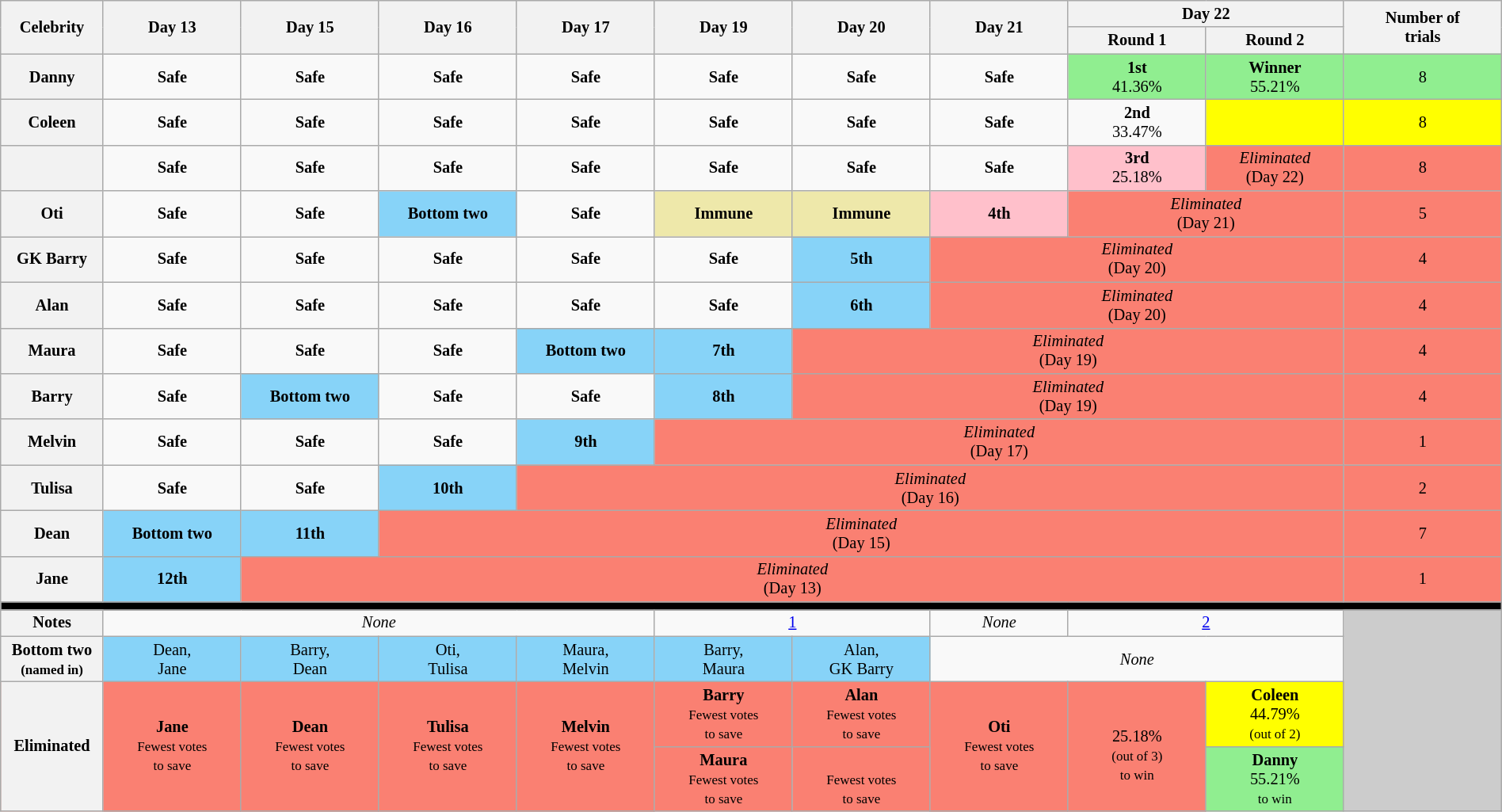<table class="wikitable" style="text-align:center; font-size:85%; width:100%;">
<tr>
<th style="width:4%" rowspan=2>Celebrity</th>
<th style="width:7%" rowspan=2>Day 13</th>
<th style="width:7%" rowspan=2>Day 15</th>
<th style="width:7%" rowspan=2>Day 16</th>
<th style="width:7%" rowspan=2>Day 17</th>
<th style="width:7%" rowspan=2>Day 19</th>
<th style="width:7%" rowspan=2>Day 20</th>
<th style="width:7%" rowspan=2>Day 21</th>
<th style="width:7%" colspan=2>Day 22</th>
<th style="width:8%" rowspan=2>Number of<br>trials</th>
</tr>
<tr>
<th style="width:7%">Round 1</th>
<th style="width:7%">Round 2</th>
</tr>
<tr>
<th>Danny</th>
<td><strong>Safe</strong></td>
<td><strong>Safe</strong></td>
<td><strong>Safe</strong></td>
<td><strong>Safe</strong></td>
<td><strong>Safe</strong></td>
<td><strong>Safe</strong></td>
<td><strong>Safe</strong></td>
<td style="background:lightgreen"><strong>1st</strong><br>41.36%</td>
<td style="background:lightgreen"><strong>Winner</strong><br>55.21%</td>
<td style="background:lightgreen">8</td>
</tr>
<tr>
<th>Coleen</th>
<td><strong>Safe</strong></td>
<td><strong>Safe</strong></td>
<td><strong>Safe</strong></td>
<td><strong>Safe</strong></td>
<td><strong>Safe</strong></td>
<td><strong>Safe</strong></td>
<td><strong>Safe</strong></td>
<td><strong>2nd</strong><br>33.47%</td>
<td style="background:yellow;"></td>
<td style="background:yellow">8</td>
</tr>
<tr>
<th></th>
<td><strong>Safe</strong></td>
<td><strong>Safe</strong></td>
<td><strong>Safe</strong></td>
<td><strong>Safe</strong></td>
<td><strong>Safe</strong></td>
<td><strong>Safe</strong></td>
<td><strong>Safe</strong></td>
<td style="background:pink"><strong>3rd</strong><br>25.18%</td>
<td style="background:salmon"><em>Eliminated</em><br>(Day 22)</td>
<td style="background:salmon">8</td>
</tr>
<tr>
<th>Oti</th>
<td><strong>Safe</strong></td>
<td><strong>Safe</strong></td>
<td style="background:#87D3F8"><strong>Bottom two</strong></td>
<td><strong>Safe</strong></td>
<td style="background:#EEE8AA"><strong>Immune</strong></td>
<td style="background:#EEE8AA"><strong>Immune</strong></td>
<td style="background:pink"><strong>4th</strong></td>
<td colspan="2" style="background:salmon"><em>Eliminated</em><br>(Day 21)</td>
<td style="background:salmon">5</td>
</tr>
<tr>
<th>GK Barry</th>
<td><strong>Safe</strong></td>
<td><strong>Safe</strong></td>
<td><strong>Safe</strong></td>
<td><strong>Safe</strong></td>
<td><strong>Safe</strong></td>
<td style="background:#87D3F8"><strong>5th</strong></td>
<td colspan="3" style="background:salmon"><em>Eliminated</em><br>(Day 20)</td>
<td style="background:salmon">4</td>
</tr>
<tr>
<th>Alan</th>
<td><strong>Safe</strong></td>
<td><strong>Safe</strong></td>
<td><strong>Safe</strong></td>
<td><strong>Safe</strong></td>
<td><strong>Safe</strong></td>
<td style="background:#87D3F8"><strong>6th</strong></td>
<td colspan="3" style="background:salmon"><em>Eliminated</em><br>(Day 20)</td>
<td style="background:salmon">4</td>
</tr>
<tr>
<th>Maura</th>
<td><strong>Safe</strong></td>
<td><strong>Safe</strong></td>
<td><strong>Safe</strong></td>
<td style="background:#87D3F8"><strong>Bottom two</strong></td>
<td style="background:#87D3F8"><strong>7th</strong></td>
<td colspan="4" style="background:salmon"><em>Eliminated</em><br>(Day 19)</td>
<td style="background:salmon">4</td>
</tr>
<tr>
<th>Barry</th>
<td><strong>Safe</strong></td>
<td style="background:#87D3F8"><strong>Bottom two</strong></td>
<td><strong>Safe</strong></td>
<td><strong>Safe</strong></td>
<td style="background:#87D3F8"><strong>8th</strong></td>
<td colspan="4" style="background:salmon"><em>Eliminated</em><br>(Day 19)</td>
<td style="background:salmon">4</td>
</tr>
<tr>
<th>Melvin</th>
<td><strong>Safe</strong></td>
<td><strong>Safe</strong></td>
<td><strong>Safe</strong></td>
<td style="background:#87D3F8"><strong>9th</strong></td>
<td colspan="5" style="background:salmon"><em>Eliminated</em><br>(Day 17)</td>
<td style="background:salmon">1</td>
</tr>
<tr>
<th>Tulisa</th>
<td><strong>Safe</strong></td>
<td><strong>Safe</strong></td>
<td style="background:#87D3F8"><strong>10th</strong></td>
<td colspan="6" style="background:salmon"><em>Eliminated</em><br>(Day 16)</td>
<td style="background:salmon">2</td>
</tr>
<tr>
<th>Dean</th>
<td style="background:#87D3F8"><strong>Bottom two</strong></td>
<td style="background:#87D3F8"><strong>11th</strong></td>
<td colspan="7" style="background:salmon"><em>Eliminated</em><br>(Day 15)</td>
<td style="background:salmon">7</td>
</tr>
<tr>
<th>Jane</th>
<td style="background:#87D3F8"><strong>12th</strong></td>
<td colspan="8" style="background:salmon"><em>Eliminated</em><br>(Day 13)</td>
<td style="background:salmon">1</td>
</tr>
<tr>
<td colspan="11" style="background:#000;"></td>
</tr>
<tr>
<th>Notes</th>
<td colspan="4"><em>None</em></td>
<td colspan=2><a href='#'>1</a></td>
<td><em>None</em></td>
<td colspan="2"><a href='#'>2</a></td>
<td rowspan=4 style=background:#ccc></td>
</tr>
<tr>
<th>Bottom two<br><small>(named in)</small></th>
<td style="background:#87D3F8">Dean,<br>Jane</td>
<td style="background:#87D3F8">Barry,<br>Dean</td>
<td style="background:#87D3F8">Oti,<br>Tulisa</td>
<td style="background:#87D3F8">Maura,<br>Melvin</td>
<td style="background:#87D3F8">Barry,<br>Maura</td>
<td style="background:#87D3F8">Alan,<br>GK Barry</td>
<td colspan="3"><em>None</em></td>
</tr>
<tr style="background:#FA8072">
<th rowspan=2>Eliminated</th>
<td rowspan=2 style="background:salmon"><strong>Jane</strong><br><small>Fewest votes<br>to save</small></td>
<td rowspan=2 style="background:salmon"><strong>Dean</strong><br><small>Fewest votes<br>to save</small></td>
<td rowspan=2 style="background:salmon"><strong>Tulisa</strong><br><small>Fewest votes<br>to save</small></td>
<td rowspan=2 style="background:salmon"><strong>Melvin</strong><br><small>Fewest votes<br>to save</small></td>
<td style="background:salmon"><strong>Barry</strong><br><small>Fewest votes<br>to save</small></td>
<td style="background:salmon"><strong>Alan</strong><br><small>Fewest votes<br>to save</small></td>
<td rowspan=2 style="background:salmon"><strong>Oti</strong><br><small>Fewest votes<br>to save</small></td>
<td rowspan=2 style="background:salmon"><br>25.18%<br><small>(out of 3) <br>to win</small></td>
<td style="background:yellow"><strong>Coleen</strong><br>44.79%<br><small>(out of 2)</small></td>
</tr>
<tr>
<td style="background:salmon"><strong>Maura</strong><br><small>Fewest votes<br>to save</small></td>
<td style="background:salmon"><br><small>Fewest votes<br>to save</small></td>
<td style="background:lightgreen"><strong>Danny</strong><br>55.21%<br><small>to win </small></td>
</tr>
</table>
